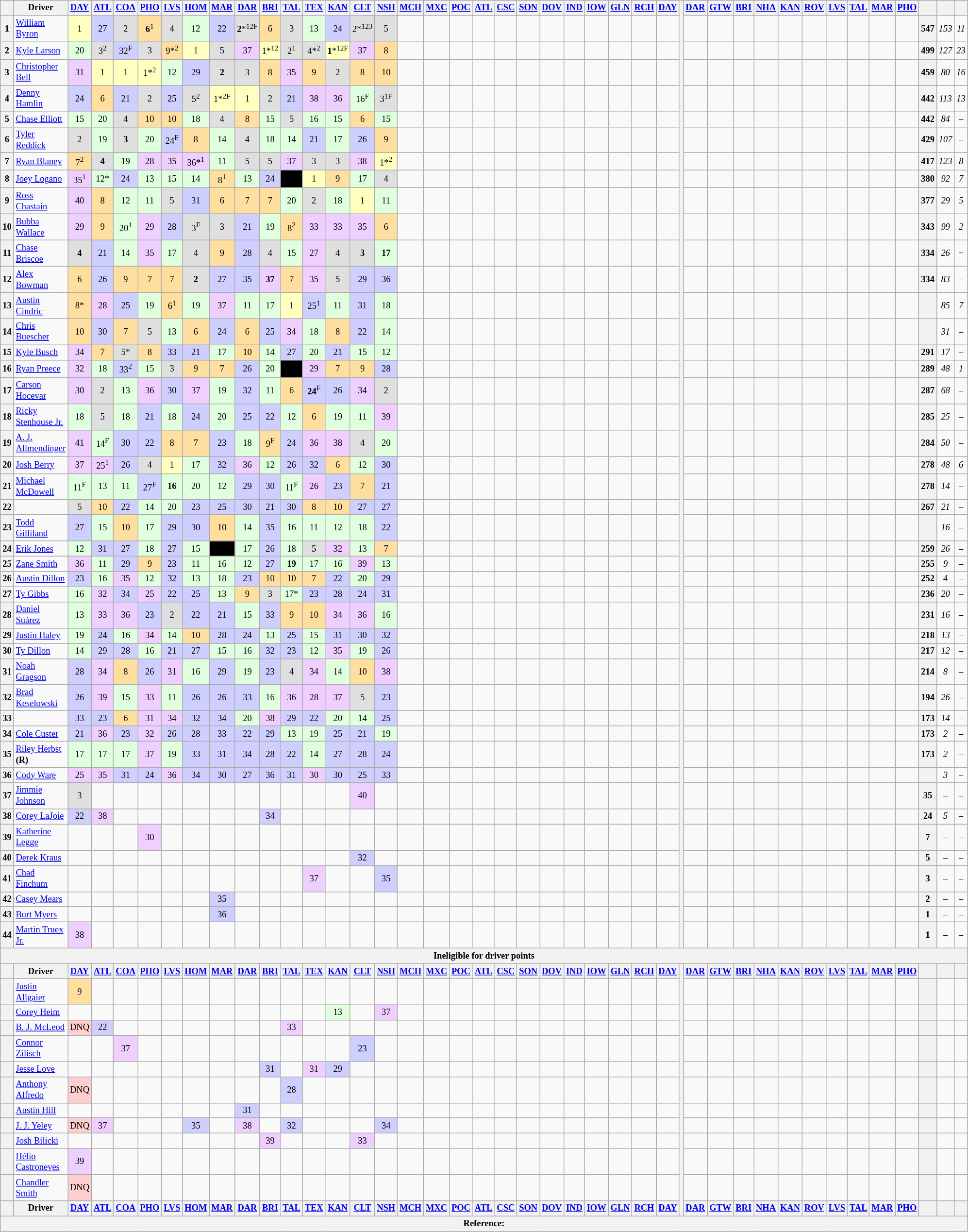<table class="wikitable" style="font-size:77%; text-align:center">
<tr>
<th></th>
<th>Driver</th>
<th><a href='#'>DAY</a></th>
<th><a href='#'>ATL</a></th>
<th><a href='#'>COA</a></th>
<th><a href='#'>PHO</a></th>
<th><a href='#'>LVS</a></th>
<th><a href='#'>HOM</a></th>
<th><a href='#'>MAR</a></th>
<th><a href='#'>DAR</a></th>
<th><a href='#'>BRI</a></th>
<th><a href='#'>TAL</a></th>
<th><a href='#'>TEX</a></th>
<th><a href='#'>KAN</a></th>
<th><a href='#'>CLT</a></th>
<th><a href='#'>NSH</a></th>
<th><a href='#'>MCH</a></th>
<th><a href='#'>MXC</a></th>
<th><a href='#'>POC</a></th>
<th><a href='#'>ATL</a></th>
<th><a href='#'>CSC</a></th>
<th><a href='#'>SON</a></th>
<th><a href='#'>DOV</a></th>
<th><a href='#'>IND</a></th>
<th><a href='#'>IOW</a></th>
<th><a href='#'>GLN</a></th>
<th><a href='#'>RCH</a></th>
<th><a href='#'>DAY</a></th>
<th rowspan=45></th>
<th><a href='#'>DAR</a></th>
<th><a href='#'>GTW</a></th>
<th><a href='#'>BRI</a></th>
<th><a href='#'>NHA</a></th>
<th><a href='#'>KAN</a></th>
<th><a href='#'>ROV</a></th>
<th><a href='#'>LVS</a></th>
<th><a href='#'>TAL</a></th>
<th><a href='#'>MAR</a></th>
<th><a href='#'>PHO</a></th>
<th></th>
<th></th>
<th></th>
</tr>
<tr>
<th>1</th>
<td style="text-align:left;"><a href='#'>William Byron</a></td>
<td style="background:#FFFFBF;">1</td>
<td style="background:#CFCFFF;">27</td>
<td style="background:#DFDFDF;">2</td>
<td style="background:#FFDF9F;"><strong>6</strong><sup>1</sup></td>
<td style="background:#DFDFDF;">4</td>
<td style="background:#DFFFDF;">12</td>
<td style="background:#CFCFFF;">22</td>
<td style="background:#DFDFDF;"><strong>2</strong>*<sup>12F</sup></td>
<td style="background:#FFDF9F;">6</td>
<td style="background:#DFDFDF;">3</td>
<td style="background:#DFFFDF;">13</td>
<td style="background:#CFCFFF;">24</td>
<td style="background:#DFDFDF;">2*<sup>123</sup></td>
<td style="background:#DFDFDF;">5</td>
<td style="background:#;"></td>
<td></td>
<td></td>
<td></td>
<td></td>
<td></td>
<td></td>
<td></td>
<td></td>
<td></td>
<td></td>
<td></td>
<td></td>
<td></td>
<td></td>
<td></td>
<td></td>
<td></td>
<td></td>
<td></td>
<td></td>
<td></td>
<th>547</th>
<td><em>153</em></td>
<td><em>11</em></td>
</tr>
<tr>
<th>2</th>
<td style="text-align:left;"><a href='#'>Kyle Larson</a></td>
<td style="background:#DFFFDF;">20</td>
<td style="background:#DFDFDF;">3<sup>2</sup></td>
<td style="background:#CFCFFF;">32<sup>F</sup></td>
<td style="background:#DFDFDF;">3</td>
<td style="background:#FFDF9F;">9*<sup>2</sup></td>
<td style="background:#FFFFBF;">1</td>
<td style="background:#DFDFDF;">5</td>
<td style="background:#EFCFFF;">37</td>
<td style="background:#FFFFBF;">1*<sup>12</sup></td>
<td style="background:#DFDFDF;">2<sup>1</sup></td>
<td style="background:#DFDFDF;">4*<sup>2</sup></td>
<td style="background:#FFFFBF;"><strong>1</strong>*<sup>12F</sup></td>
<td style="background:#EFCFFF;">37</td>
<td style="background:#FFDF9F;">8</td>
<td style="background:#;"></td>
<td></td>
<td></td>
<td></td>
<td></td>
<td></td>
<td></td>
<td></td>
<td></td>
<td></td>
<td></td>
<td></td>
<td></td>
<td></td>
<td></td>
<td></td>
<td></td>
<td></td>
<td></td>
<td></td>
<td></td>
<td></td>
<th>499</th>
<td><em>127</em></td>
<td><em>23</em></td>
</tr>
<tr>
<th>3</th>
<td style="text-align:left;"><a href='#'>Christopher Bell</a></td>
<td style="background:#EFCFFF;">31</td>
<td style="background:#FFFFBF;">1</td>
<td style="background:#FFFFBF;">1</td>
<td style="background:#FFFFBF;">1*<sup>2</sup></td>
<td style="background:#DFFFDF;">12</td>
<td style="background:#CFCFFF;">29</td>
<td style="background:#DFDFDF;"><strong>2</strong></td>
<td style="background:#DFDFDF;">3</td>
<td style="background:#FFDF9F;">8</td>
<td style="background:#EFCFFF;">35</td>
<td style="background:#FFDF9F;">9</td>
<td style="background:#DFDFDF;">2</td>
<td style="background:#FFDF9F;">8</td>
<td style="background:#FFDF9F;">10</td>
<td style="background:#;"></td>
<td></td>
<td></td>
<td></td>
<td></td>
<td></td>
<td></td>
<td></td>
<td></td>
<td></td>
<td></td>
<td></td>
<td></td>
<td></td>
<td></td>
<td></td>
<td></td>
<td></td>
<td></td>
<td></td>
<td></td>
<td></td>
<th>459</th>
<td><em>80</em></td>
<td><em>16</em></td>
</tr>
<tr>
<th>4</th>
<td style="text-align:left;"><a href='#'>Denny Hamlin</a></td>
<td style="background:#CFCFFF;">24</td>
<td style="background:#FFDF9F;">6</td>
<td style="background:#CFCFFF;">21</td>
<td style="background:#DFDFDF;">2</td>
<td style="background:#CFCFFF;">25</td>
<td style="background:#DFDFDF;">5<sup>2</sup></td>
<td style="background:#FFFFBF;">1*<sup>2F</sup></td>
<td style="background:#FFFFBF;">1</td>
<td style="background:#DFDFDF;">2</td>
<td style="background:#CFCFFF;">21</td>
<td style="background:#EFCFFF;">38</td>
<td style="background:#EFCFFF;">36</td>
<td style="background:#DFFFDF;">16<sup>F</sup></td>
<td style="background:#DFDFDF;">3<sup>1F</sup></td>
<td style="background:#;"></td>
<td></td>
<td></td>
<td></td>
<td></td>
<td></td>
<td></td>
<td></td>
<td></td>
<td></td>
<td></td>
<td></td>
<td></td>
<td></td>
<td></td>
<td></td>
<td></td>
<td></td>
<td></td>
<td></td>
<td></td>
<td></td>
<th>442</th>
<td><em>113</em></td>
<td><em>13</em></td>
</tr>
<tr>
<th>5</th>
<td style="text-align:left;"><a href='#'>Chase Elliott</a></td>
<td style="background:#DFFFDF;">15</td>
<td style="background:#DFFFDF;">20</td>
<td style="background:#DFDFDF;">4</td>
<td style="background:#FFDF9F;">10</td>
<td style="background:#FFDF9F;">10</td>
<td style="background:#DFFFDF;">18</td>
<td style="background:#DFDFDF;">4</td>
<td style="background:#FFDF9F;">8</td>
<td style="background:#DFFFDF;">15</td>
<td style="background:#DFDFDF;">5</td>
<td style="background:#DFFFDF;">16</td>
<td style="background:#DFFFDF;">15</td>
<td style="background:#FFDF9F;">6</td>
<td style="background:#DFFFDF;">15</td>
<td style="background:#;"></td>
<td></td>
<td></td>
<td></td>
<td></td>
<td></td>
<td></td>
<td></td>
<td></td>
<td></td>
<td></td>
<td></td>
<td></td>
<td></td>
<td></td>
<td></td>
<td></td>
<td></td>
<td></td>
<td></td>
<td></td>
<td></td>
<th>442</th>
<td><em>84</em></td>
<td><em>–</em></td>
</tr>
<tr>
<th>6</th>
<td style="text-align:left;"><a href='#'>Tyler Reddick</a></td>
<td style="background:#DFDFDF;">2</td>
<td style="background:#DFFFDF;">19</td>
<td style="background:#DFDFDF;"><strong>3</strong></td>
<td style="background:#DFFFDF;">20</td>
<td style="background:#CFCFFF;">24<sup>F</sup></td>
<td style="background:#FFDF9F;">8</td>
<td style="background:#DFFFDF;">14</td>
<td style="background:#DFDFDF;">4</td>
<td style="background:#DFFFDF;">18</td>
<td style="background:#DFFFDF;">14</td>
<td style="background:#CFCFFF;">21</td>
<td style="background:#DFFFDF;">17</td>
<td style="background:#CFCFFF;">26</td>
<td style="background:#FFDF9F;">9</td>
<td style="background:#;"></td>
<td></td>
<td></td>
<td></td>
<td></td>
<td></td>
<td></td>
<td></td>
<td></td>
<td></td>
<td></td>
<td></td>
<td></td>
<td></td>
<td></td>
<td></td>
<td></td>
<td></td>
<td></td>
<td></td>
<td></td>
<td></td>
<th>429</th>
<td><em>107</em></td>
<td><em>–</em></td>
</tr>
<tr>
<th>7</th>
<td style="text-align:left;"><a href='#'>Ryan Blaney</a></td>
<td style="background:#FFDF9F;">7<sup>2</sup></td>
<td style="background:#DFDFDF;"><strong>4</strong></td>
<td style="background:#DFFFDF;">19</td>
<td style="background:#EFCFFF;">28</td>
<td style="background:#EFCFFF;">35</td>
<td style="background:#EFCFFF;">36*<sup>1</sup></td>
<td style="background:#DFFFDF;">11</td>
<td style="background:#DFDFDF;">5</td>
<td style="background:#DFDFDF;">5</td>
<td style="background:#EFCFFF;">37</td>
<td style="background:#DFDFDF;">3</td>
<td style="background:#DFDFDF;">3</td>
<td style="background:#EFCFFF;">38</td>
<td style="background:#FFFFBF;">1*<sup>2</sup></td>
<td style="background:#;"></td>
<td></td>
<td></td>
<td></td>
<td></td>
<td></td>
<td></td>
<td></td>
<td></td>
<td></td>
<td></td>
<td></td>
<td></td>
<td></td>
<td></td>
<td></td>
<td></td>
<td></td>
<td></td>
<td></td>
<td></td>
<td></td>
<th>417</th>
<td><em>123</em></td>
<td><em>8</em></td>
</tr>
<tr>
<th>8</th>
<td style="text-align:left;"><a href='#'>Joey Logano</a></td>
<td style="background:#EFCFFF;">35<sup>1</sup></td>
<td style="background:#DFFFDF;">12*</td>
<td style="background:#CFCFFF;">24</td>
<td style="background:#DFFFDF;">13</td>
<td style="background:#DFFFDF;">15</td>
<td style="background:#DFFFDF;">14</td>
<td style="background:#FFDF9F;">8<sup>1</sup></td>
<td style="background:#DFFFDF;">13</td>
<td style="background:#CFCFFF;">24</td>
<td style="background-color:#000000;color:white"></td>
<td style="background:#FFFFBF;">1</td>
<td style="background:#FFDF9F;">9</td>
<td style="background:#DFFFDF;">17</td>
<td style="background:#DFDFDF;">4</td>
<td style="background:#;"></td>
<td></td>
<td></td>
<td></td>
<td></td>
<td></td>
<td></td>
<td></td>
<td></td>
<td></td>
<td></td>
<td></td>
<td></td>
<td></td>
<td></td>
<td></td>
<td></td>
<td></td>
<td></td>
<td></td>
<td></td>
<td></td>
<th>380</th>
<td><em>92</em></td>
<td><em>7</em></td>
</tr>
<tr>
<th>9</th>
<td style="text-align:left;"><a href='#'>Ross Chastain</a></td>
<td style="background:#EFCFFF;">40</td>
<td style="background:#FFDF9F;">8</td>
<td style="background:#DFFFDF;">12</td>
<td style="background:#DFFFDF;">11</td>
<td style="background:#DFDFDF;">5</td>
<td style="background:#CFCFFF;">31</td>
<td style="background:#FFDF9F;">6</td>
<td style="background:#FFDF9F;">7</td>
<td style="background:#FFDF9F;">7</td>
<td style="background:#DFFFDF;">20</td>
<td style="background:#DFDFDF;">2</td>
<td style="background:#DFFFDF;">18</td>
<td style="background:#FFFFBF;">1</td>
<td style="background:#DFFFDF;">11</td>
<td style="background:#;"></td>
<td></td>
<td></td>
<td></td>
<td></td>
<td></td>
<td></td>
<td></td>
<td></td>
<td></td>
<td></td>
<td></td>
<td></td>
<td></td>
<td></td>
<td></td>
<td></td>
<td></td>
<td></td>
<td></td>
<td></td>
<td></td>
<th>377</th>
<td><em>29</em></td>
<td><em>5</em></td>
</tr>
<tr>
<th>10</th>
<td style="text-align:left;"><a href='#'>Bubba Wallace</a></td>
<td style="background:#EFCFFF;">29</td>
<td style="background:#FFDF9F;">9</td>
<td style="background:#DFFFDF;">20<sup>1</sup></td>
<td style="background:#EFCFFF;">29</td>
<td style="background:#CFCFFF;">28</td>
<td style="background:#DFDFDF;">3<sup>F</sup></td>
<td style="background:#DFDFDF;">3</td>
<td style="background:#CFCFFF;">21</td>
<td style="background:#DFFFDF;">19</td>
<td style="background:#FFDF9F;">8<sup>2</sup></td>
<td style="background:#EFCFFF;">33</td>
<td style="background:#EFCFFF;">33</td>
<td style="background:#EFCFFF;">35</td>
<td style="background:#FFDF9F;">6</td>
<td style="background:#;"></td>
<td></td>
<td></td>
<td></td>
<td></td>
<td></td>
<td></td>
<td></td>
<td></td>
<td></td>
<td></td>
<td></td>
<td></td>
<td></td>
<td></td>
<td></td>
<td></td>
<td></td>
<td></td>
<td></td>
<td></td>
<td></td>
<th>343</th>
<td><em>99</em></td>
<td><em>2</em></td>
</tr>
<tr>
<th>11</th>
<td style="text-align:left;"><a href='#'>Chase Briscoe</a></td>
<td style="background:#DFDFDF;"><strong>4</strong></td>
<td style="background:#CFCFFF;">21</td>
<td style="background:#DFFFDF;">14</td>
<td style="background:#EFCFFF;">35</td>
<td style="background:#DFFFDF;">17</td>
<td style="background:#DFDFDF;">4</td>
<td style="background:#FFDF9F;">9</td>
<td style="background:#CFCFFF;">28</td>
<td style="background:#DFDFDF;">4</td>
<td style="background:#DFFFDF;">15</td>
<td style="background:#EFCFFF;">27</td>
<td style="background:#DFDFDF;">4</td>
<td style="background:#DFDFDF;"><strong>3</strong></td>
<td style="background:#DFFFDF;"><strong>17</strong></td>
<td style="background:#;"></td>
<td></td>
<td></td>
<td></td>
<td></td>
<td></td>
<td></td>
<td></td>
<td></td>
<td></td>
<td></td>
<td></td>
<td></td>
<td></td>
<td></td>
<td></td>
<td></td>
<td></td>
<td></td>
<td></td>
<td></td>
<td></td>
<th>334</th>
<td><em>26</em></td>
<td><em>−</em></td>
</tr>
<tr>
<th>12</th>
<td style="text-align:left;"><a href='#'>Alex Bowman</a></td>
<td style="background:#FFDF9F;">6</td>
<td style="background:#CFCFFF;">26</td>
<td style="background:#FFDF9F;">9</td>
<td style="background:#FFDF9F;">7</td>
<td style="background:#FFDF9F;">7</td>
<td style="background:#DFDFDF;"><strong>2</strong></td>
<td style="background:#CFCFFF;">27</td>
<td style="background:#CFCFFF;">35</td>
<td style="background:#EFCFFF;"><strong>37</strong></td>
<td style="background:#FFDF9F;">7</td>
<td style="background:#EFCFFF;">35</td>
<td style="background:#DFDFDF;">5</td>
<td style="background:#CFCFFF;">29</td>
<td style="background:#CFCFFF;">36</td>
<td style="background:#;"></td>
<td></td>
<td></td>
<td></td>
<td></td>
<td></td>
<td></td>
<td></td>
<td></td>
<td></td>
<td></td>
<td></td>
<td></td>
<td></td>
<td></td>
<td></td>
<td></td>
<td></td>
<td></td>
<td></td>
<td></td>
<td></td>
<th>334</th>
<td><em>83</em></td>
<td><em>–</em></td>
</tr>
<tr>
<th>13</th>
<td style="text-align:left;"><a href='#'>Austin Cindric</a></td>
<td style="background:#FFDF9F;">8*</td>
<td style="background:#EFCFFF;">28</td>
<td style="background:#CFCFFF;">25</td>
<td style="background:#DFFFDF;">19</td>
<td style="background:#FFDF9F;">6<sup>1</sup></td>
<td style="background:#DFFFDF;">19</td>
<td style="background:#EFCFFF;">37</td>
<td style="background:#DFFFDF;">11</td>
<td style="background:#DFFFDF;">17</td>
<td style="background:#FFFFBF;">1</td>
<td style="background:#CFCFFF;">25<sup>1</sup></td>
<td style="background:#DFFFDF;">11</td>
<td style="background:#CFCFFF;">31</td>
<td style="background:#DFFFDF;">18</td>
<td style="background:#;"></td>
<td></td>
<td></td>
<td></td>
<td></td>
<td></td>
<td></td>
<td></td>
<td></td>
<td></td>
<td></td>
<td></td>
<td></td>
<td></td>
<td></td>
<td></td>
<td></td>
<td></td>
<td></td>
<td></td>
<td></td>
<td></td>
<th></th>
<td><em>85</em></td>
<td><em>7</em></td>
</tr>
<tr>
<th>14</th>
<td style="text-align:left;"><a href='#'>Chris Buescher</a></td>
<td style="background:#FFDF9F;">10</td>
<td style="background:#CFCFFF;">30</td>
<td style="background:#FFDF9F;">7</td>
<td style="background:#DFDFDF;">5</td>
<td style="background:#DFFFDF;">13</td>
<td style="background:#FFDF9F;">6</td>
<td style="background:#CFCFFF;">24</td>
<td style="background:#FFDF9F;">6</td>
<td style="background:#CFCFFF;">25</td>
<td style="background:#EFCFFF;">34</td>
<td style="background:#DFFFDF;">18</td>
<td style="background:#FFDF9F;">8</td>
<td style="background:#CFCFFF;">22</td>
<td style="background:#DFFFDF;">14</td>
<td style="background:#;"></td>
<td></td>
<td></td>
<td></td>
<td></td>
<td></td>
<td></td>
<td></td>
<td></td>
<td></td>
<td></td>
<td></td>
<td></td>
<td></td>
<td></td>
<td></td>
<td></td>
<td></td>
<td></td>
<td></td>
<td></td>
<td></td>
<th></th>
<td><em>31</em></td>
<td><em>–</em></td>
</tr>
<tr>
<th>15</th>
<td style="text-align:left;"><a href='#'>Kyle Busch</a></td>
<td style="background:#EFCFFF;">34</td>
<td style="background:#FFDF9F;">7</td>
<td style="background:#DFDFDF;">5*</td>
<td style="background:#FFDF9F;">8</td>
<td style="background:#CFCFFF;">33</td>
<td style="background:#CFCFFF;">21</td>
<td style="background:#DFFFDF;">17</td>
<td style="background:#FFDF9F;">10</td>
<td style="background:#DFFFDF;">14</td>
<td style="background:#CFCFFF;">27</td>
<td style="background:#DFFFDF;">20</td>
<td style="background:#CFCFFF;">21</td>
<td style="background:#DFFFDF;">15</td>
<td style="background:#DFFFDF;">12</td>
<td style="background:#;"></td>
<td></td>
<td></td>
<td></td>
<td></td>
<td></td>
<td></td>
<td></td>
<td></td>
<td></td>
<td></td>
<td></td>
<td></td>
<td></td>
<td></td>
<td></td>
<td></td>
<td></td>
<td></td>
<td></td>
<td></td>
<td></td>
<th>291</th>
<td><em>17</em></td>
<td><em>–</em></td>
</tr>
<tr>
<th>16</th>
<td style="text-align:left;"><a href='#'>Ryan Preece</a></td>
<td style="background:#EFCFFF;">32</td>
<td style="background:#DFFFDF;">18</td>
<td style="background:#CFCFFF;">33<sup>2</sup></td>
<td style="background:#DFFFDF;">15</td>
<td style="background:#DFDFDF;">3</td>
<td style="background:#FFDF9F;">9</td>
<td style="background:#FFDF9F;">7</td>
<td style="background:#CFCFFF;">26</td>
<td style="background:#DFFFDF;">20</td>
<td style="background-color:#000000;color:white"></td>
<td style="background:#EFCFFF;">29</td>
<td style="background:#FFDF9F;">7</td>
<td style="background:#FFDF9F;">9</td>
<td style="background:#CFCFFF;">28</td>
<td style="background:#;"></td>
<td></td>
<td></td>
<td></td>
<td></td>
<td></td>
<td></td>
<td></td>
<td></td>
<td></td>
<td></td>
<td></td>
<td></td>
<td></td>
<td></td>
<td></td>
<td></td>
<td></td>
<td></td>
<td></td>
<td></td>
<td></td>
<th>289</th>
<td><em>48</em></td>
<td><em>1</em></td>
</tr>
<tr>
<th>17</th>
<td style="text-align:left;"><a href='#'>Carson Hocevar</a></td>
<td style="background:#EFCFFF;">30</td>
<td style="background:#DFDFDF;">2</td>
<td style="background:#DFFFDF;">13</td>
<td style="background:#EFCFFF;">36</td>
<td style="background:#CFCFFF;">30</td>
<td style="background:#EFCFFF;">37</td>
<td style="background:#DFFFDF;">19</td>
<td style="background:#CFCFFF;">32</td>
<td style="background:#DFFFDF;">11</td>
<td style="background:#FFDF9F;">6</td>
<td style="background:#CFCFFF;"><strong>24</strong><sup>F</sup></td>
<td style="background:#CFCFFF;">26</td>
<td style="background:#EFCFFF;">34</td>
<td style="background:#DFDFDF;">2</td>
<td style="background:#;"></td>
<td></td>
<td></td>
<td></td>
<td></td>
<td></td>
<td></td>
<td></td>
<td></td>
<td></td>
<td></td>
<td></td>
<td></td>
<td></td>
<td></td>
<td></td>
<td></td>
<td></td>
<td></td>
<td></td>
<td></td>
<td></td>
<th>287</th>
<td><em>68</em></td>
<td><em>–</em></td>
</tr>
<tr>
<th>18</th>
<td style="text-align:left;"><a href='#'>Ricky Stenhouse Jr.</a></td>
<td style="background:#DFFFDF;">18</td>
<td style="background:#DFDFDF;">5</td>
<td style="background:#DFFFDF;">18</td>
<td style="background:#CFCFFF;">21</td>
<td style="background:#DFFFDF;">18</td>
<td style="background:#CFCFFF;">24</td>
<td style="background:#DFFFDF;">20</td>
<td style="background:#CFCFFF;">25</td>
<td style="background:#CFCFFF;">22</td>
<td style="background:#DFFFDF;">12</td>
<td style="background:#FFDF9F;">6</td>
<td style="background:#DFFFDF;">19</td>
<td style="background:#DFFFDF;">11</td>
<td style="background:#EFCFFF;">39</td>
<td style="background:#;"></td>
<td></td>
<td></td>
<td></td>
<td></td>
<td></td>
<td></td>
<td></td>
<td></td>
<td></td>
<td></td>
<td></td>
<td></td>
<td></td>
<td></td>
<td></td>
<td></td>
<td></td>
<td></td>
<td></td>
<td></td>
<td></td>
<th>285</th>
<td><em>25</em></td>
<td><em>–</em></td>
</tr>
<tr>
<th>19</th>
<td style="text-align:left;"><a href='#'>A. J. Allmendinger</a></td>
<td style="background:#EFCFFF;">41</td>
<td style="background:#DFFFDF;">14<sup>F</sup></td>
<td style="background:#CFCFFF;">30</td>
<td style="background:#CFCFFF;">22</td>
<td style="background:#FFDF9F;">8</td>
<td style="background:#FFDF9F;">7</td>
<td style="background:#CFCFFF;">23</td>
<td style="background:#DFFFDF;">18</td>
<td style="background:#FFDF9F;">9<sup>F</sup></td>
<td style="background:#CFCFFF;">24</td>
<td style="background:#EFCFFF;">36</td>
<td style="background:#EFCFFF;">38</td>
<td style="background:#DFDFDF;">4</td>
<td style="background:#DFFFDF;">20</td>
<td style="background:#;"></td>
<td></td>
<td></td>
<td></td>
<td></td>
<td></td>
<td></td>
<td></td>
<td></td>
<td></td>
<td></td>
<td></td>
<td></td>
<td></td>
<td></td>
<td></td>
<td></td>
<td></td>
<td></td>
<td></td>
<td></td>
<td></td>
<th>284</th>
<td><em>50</em></td>
<td><em>–</em></td>
</tr>
<tr>
<th>20</th>
<td style="text-align:left;"><a href='#'>Josh Berry</a></td>
<td style="background:#EFCFFF;">37</td>
<td style="background:#EFCFFF;">25<sup>1</sup></td>
<td style="background:#CFCFFF;">26</td>
<td style="background:#DFDFDF;">4</td>
<td style="background:#FFFFBF;">1</td>
<td style="background:#DFFFDF;">17</td>
<td style="background:#CFCFFF;">32</td>
<td style="background:#EFCFFF;">36</td>
<td style="background:#DFFFDF;">12</td>
<td style="background:#CFCFFF;">26</td>
<td style="background:#CFCFFF;">32</td>
<td style="background:#FFDF9F;">6</td>
<td style="background:#DFFFDF;">12</td>
<td style="background:#CFCFFF;">30</td>
<td style="background:#;"></td>
<td></td>
<td></td>
<td></td>
<td></td>
<td></td>
<td></td>
<td></td>
<td></td>
<td></td>
<td></td>
<td></td>
<td></td>
<td></td>
<td></td>
<td></td>
<td></td>
<td></td>
<td></td>
<td></td>
<td></td>
<td></td>
<th>278</th>
<td><em>48</em></td>
<td><em>6</em></td>
</tr>
<tr>
<th>21</th>
<td style="text-align:left;"><a href='#'>Michael McDowell</a></td>
<td style="background:#DFFFDF;">11<sup>F</sup></td>
<td style="background:#DFFFDF;">13</td>
<td style="background:#DFFFDF;">11</td>
<td style="background:#CFCFFF;">27<sup>F</sup></td>
<td style="background:#DFFFDF;"><strong>16</strong></td>
<td style="background:#DFFFDF;">20</td>
<td style="background:#DFFFDF;">12</td>
<td style="background:#CFCFFF;">29</td>
<td style="background:#CFCFFF;">30</td>
<td style="background:#DFFFDF;">11<sup>F</sup></td>
<td style="background:#EFCFFF;">26</td>
<td style="background:#CFCFFF;">23</td>
<td style="background:#FFDF9F;">7</td>
<td style="background:#CFCFFF;">21</td>
<td style="background:#;"></td>
<td></td>
<td></td>
<td></td>
<td></td>
<td></td>
<td></td>
<td></td>
<td></td>
<td></td>
<td></td>
<td></td>
<td></td>
<td></td>
<td></td>
<td></td>
<td></td>
<td></td>
<td></td>
<td></td>
<td></td>
<td></td>
<th>278</th>
<td><em>14</em></td>
<td><em>–</em></td>
</tr>
<tr>
<th>22</th>
<td style="text-align:left;"></td>
<td style="background:#DFDFDF;">5</td>
<td style="background:#FFDF9F;">10</td>
<td style="background:#CFCFFF;">22</td>
<td style="background:#DFFFDF;">14</td>
<td style="background:#DFFFDF;">20</td>
<td style="background:#CFCFFF;">23</td>
<td style="background:#CFCFFF;">25</td>
<td style="background:#CFCFFF;">30</td>
<td style="background:#CFCFFF;">21</td>
<td style="background:#CFCFFF;">30</td>
<td style="background:#FFDF9F;">8</td>
<td style="background:#FFDF9F;">10</td>
<td style="background:#CFCFFF;">27</td>
<td style="background:#CFCFFF;">27</td>
<td style="background:#;"></td>
<td></td>
<td></td>
<td></td>
<td></td>
<td></td>
<td></td>
<td></td>
<td></td>
<td></td>
<td></td>
<td></td>
<td></td>
<td></td>
<td></td>
<td></td>
<td></td>
<td></td>
<td></td>
<td></td>
<td></td>
<td></td>
<th>267</th>
<td><em>21</em></td>
<td><em>–</em></td>
</tr>
<tr>
<th>23</th>
<td style="text-align:left;"><a href='#'>Todd Gilliland</a></td>
<td style="background:#CFCFFF;">27</td>
<td style="background:#DFFFDF;">15</td>
<td style="background:#FFDF9F;">10</td>
<td style="background:#DFFFDF;">17</td>
<td style="background:#CFCFFF;">29</td>
<td style="background:#CFCFFF;">30</td>
<td style="background:#FFDF9F;">10</td>
<td style="background:#DFFFDF;">14</td>
<td style="background:#CFCFFF;">35</td>
<td style="background:#DFFFDF;">16</td>
<td style="background:#DFFFDF;">11</td>
<td style="background:#DFFFDF;">12</td>
<td style="background:#DFFFDF;">18</td>
<td style="background:#CFCFFF;">22</td>
<td style="background:#;"></td>
<td></td>
<td></td>
<td></td>
<td></td>
<td></td>
<td></td>
<td></td>
<td></td>
<td></td>
<td></td>
<td></td>
<td></td>
<td></td>
<td></td>
<td></td>
<td></td>
<td></td>
<td></td>
<td></td>
<td></td>
<td></td>
<th></th>
<td><em>16</em></td>
<td><em>–</em></td>
</tr>
<tr>
<th>24</th>
<td style="text-align:left;"><a href='#'>Erik Jones</a></td>
<td style="background:#DFFFDF;">12</td>
<td style="background:#CFCFFF;">31</td>
<td style="background:#CFCFFF;">27</td>
<td style="background:#DFFFDF;">18</td>
<td style="background:#CFCFFF;">27</td>
<td style="background:#DFFFDF;">15</td>
<td style="background:#000000; color:white;"></td>
<td style="background:#DFFFDF;">17</td>
<td style="background:#CFCFFF;">26</td>
<td style="background:#DFFFDF;">18</td>
<td style="background:#DFDFDF;">5</td>
<td style="background:#EFCFFF;">32</td>
<td style="background:#DFFFDF;">13</td>
<td style="background:#FFDF9F;">7</td>
<td style="background:#;"></td>
<td></td>
<td></td>
<td></td>
<td></td>
<td></td>
<td></td>
<td></td>
<td></td>
<td></td>
<td></td>
<td></td>
<td></td>
<td></td>
<td></td>
<td></td>
<td></td>
<td></td>
<td></td>
<td></td>
<td></td>
<td></td>
<th>259</th>
<td><em>26</em></td>
<td><em>–</em></td>
</tr>
<tr>
<th>25</th>
<td style="text-align:left;"><a href='#'>Zane Smith</a></td>
<td style="background:#EFCFFF;">36</td>
<td style="background:#DFFFDF;">11</td>
<td style="background:#CFCFFF;">29</td>
<td style="background:#FFDF9F;">9</td>
<td style="background:#CFCFFF;">23</td>
<td style="background:#DFFFDF;">11</td>
<td style="background:#DFFFDF;">16</td>
<td style="background:#DFFFDF;">12</td>
<td style="background:#CFCFFF;">27</td>
<td style="background:#DFFFDF;"><strong>19</strong></td>
<td style="background:#DFFFDF;">17</td>
<td style="background:#DFFFDF;">16</td>
<td style="background:#EFCFFF;">39</td>
<td style="background:#DFFFDF;">13</td>
<td style="background:#;"></td>
<td></td>
<td></td>
<td></td>
<td></td>
<td></td>
<td></td>
<td></td>
<td></td>
<td></td>
<td></td>
<td></td>
<td></td>
<td></td>
<td></td>
<td></td>
<td></td>
<td></td>
<td></td>
<td></td>
<td></td>
<td></td>
<th>255</th>
<td><em>9</em></td>
<td><em>–</em></td>
</tr>
<tr>
<th>26</th>
<td style="text-align:left;"><a href='#'>Austin Dillon</a></td>
<td style="background:#CFCFFF;">23</td>
<td style="background:#DFFFDF;">16</td>
<td style="background:#EFCFFF;">35</td>
<td style="background:#DFFFDF;">12</td>
<td style="background:#CFCFFF;">32</td>
<td style="background:#DFFFDF;">13</td>
<td style="background:#DFFFDF;">18</td>
<td style="background:#CFCFFF;">23</td>
<td style="background:#FFDF9F;">10</td>
<td style="background:#FFDF9F;">10</td>
<td style="background:#FFDF9F;">7</td>
<td style="background:#CFCFFF;">22</td>
<td style="background:#DFFFDF;">20</td>
<td style="background:#CFCFFF;">29</td>
<td style="background:#;"></td>
<td></td>
<td></td>
<td></td>
<td></td>
<td></td>
<td></td>
<td></td>
<td></td>
<td></td>
<td></td>
<td></td>
<td></td>
<td></td>
<td></td>
<td></td>
<td></td>
<td></td>
<td></td>
<td></td>
<td></td>
<td></td>
<th>252</th>
<td><em>4</em></td>
<td><em>–</em></td>
</tr>
<tr>
<th>27</th>
<td style="text-align:left;"><a href='#'>Ty Gibbs</a></td>
<td style="background:#DFFFDF;">16</td>
<td style="background:#EFCFFF;">32</td>
<td style="background:#CFCFFF;">34</td>
<td style="background:#EFCFFF;">25</td>
<td style="background:#CFCFFF;">22</td>
<td style="background:#CFCFFF;">25</td>
<td style="background:#DFFFDF;">13</td>
<td style="background:#FFDF9F;">9</td>
<td style="background:#DFDFDF;">3</td>
<td style="background:#DFFFDF;">17*</td>
<td style="background:#CFCFFF;">23</td>
<td style="background:#CFCFFF;">28</td>
<td style="background:#CFCFFF;">24</td>
<td style="background:#CFCFFF;">31</td>
<td style="background:#;"></td>
<td></td>
<td></td>
<td></td>
<td></td>
<td></td>
<td></td>
<td></td>
<td></td>
<td></td>
<td></td>
<td></td>
<td></td>
<td></td>
<td></td>
<td></td>
<td></td>
<td></td>
<td></td>
<td></td>
<td></td>
<td></td>
<th>236</th>
<td><em>20</em></td>
<td><em>–</em></td>
</tr>
<tr>
<th>28</th>
<td style="text-align:left;"><a href='#'>Daniel Suárez</a></td>
<td style="background:#DFFFDF;">13</td>
<td style="background:#EFCFFF;">33</td>
<td style="background:#EFCFFF;">36</td>
<td style="background:#CFCFFF;">23</td>
<td style="background:#DFDFDF;">2</td>
<td style="background:#CFCFFF;">22</td>
<td style="background:#CFCFFF;">21</td>
<td style="background:#DFFFDF;">15</td>
<td style="background:#CFCFFF;">33</td>
<td style="background:#FFDF9F;">9</td>
<td style="background:#FFDF9F;">10</td>
<td style="background:#EFCFFF;">34</td>
<td style="background:#EFCFFF;">36</td>
<td style="background:#DFFFDF;">16</td>
<td style="background:#;"></td>
<td></td>
<td></td>
<td></td>
<td></td>
<td></td>
<td></td>
<td></td>
<td></td>
<td></td>
<td></td>
<td></td>
<td></td>
<td></td>
<td></td>
<td></td>
<td></td>
<td></td>
<td></td>
<td></td>
<td></td>
<td></td>
<th>231</th>
<td><em>16</em></td>
<td><em>–</em></td>
</tr>
<tr>
<th>29</th>
<td style="text-align:left;"><a href='#'>Justin Haley</a></td>
<td style="background:#DFFFDF;">19</td>
<td style="background:#CFCFFF;">24</td>
<td style="background:#DFFFDF;">16</td>
<td style="background:#EFCFFF;">34</td>
<td style="background:#DFFFDF;">14</td>
<td style="background:#FFDF9F;">10</td>
<td style="background:#CFCFFF;">28</td>
<td style="background:#CFCFFF;">24</td>
<td style="background:#DFFFDF;">13</td>
<td style="background:#CFCFFF;">25</td>
<td style="background:#DFFFDF;">15</td>
<td style="background:#CFCFFF;">31</td>
<td style="background:#CFCFFF;">30</td>
<td style="background:#CFCFFF;">32</td>
<td style="background:#;"></td>
<td></td>
<td></td>
<td></td>
<td></td>
<td></td>
<td></td>
<td></td>
<td></td>
<td></td>
<td></td>
<td></td>
<td></td>
<td></td>
<td></td>
<td></td>
<td></td>
<td></td>
<td></td>
<td></td>
<td></td>
<td></td>
<th>218</th>
<td><em>13</em></td>
<td><em>–</em></td>
</tr>
<tr>
<th>30</th>
<td style="text-align:left;"><a href='#'>Ty Dillon</a></td>
<td style="background:#DFFFDF;">14</td>
<td style="background:#CFCFFF;">29</td>
<td style="background:#CFCFFF;">28</td>
<td style="background:#DFFFDF;">16</td>
<td style="background:#CFCFFF;">21</td>
<td style="background:#CFCFFF;">27</td>
<td style="background:#DFFFDF;">15</td>
<td style="background:#DFFFDF;">16</td>
<td style="background:#CFCFFF;">32</td>
<td style="background:#CFCFFF;">23</td>
<td style="background:#DFFFDF;">12</td>
<td style="background:#EFCFFF;">35</td>
<td style="background:#DFFFDF;">19</td>
<td style="background:#CFCFFF;">26</td>
<td style="background:#;"></td>
<td></td>
<td></td>
<td></td>
<td></td>
<td></td>
<td></td>
<td></td>
<td></td>
<td></td>
<td></td>
<td></td>
<td></td>
<td></td>
<td></td>
<td></td>
<td></td>
<td></td>
<td></td>
<td></td>
<td></td>
<td></td>
<th>217</th>
<td><em>12</em></td>
<td><em>–</em></td>
</tr>
<tr>
<th>31</th>
<td style="text-align:left;"><a href='#'>Noah Gragson</a></td>
<td style="background:#CFCFFF;">28</td>
<td style="background:#EFCFFF;">34</td>
<td style="background:#FFDF9F;">8</td>
<td style="background:#CFCFFF;">26</td>
<td style="background:#EFCFFF;">31</td>
<td style="background:#DFFFDF;">16</td>
<td style="background:#CFCFFF;">29</td>
<td style="background:#DFFFDF;">19</td>
<td style="background:#CFCFFF;">23</td>
<td style="background:#DFDFDF;">4</td>
<td style="background:#EFCFFF;">34</td>
<td style="background:#DFFFDF;">14</td>
<td style="background:#FFDF9F;">10</td>
<td style="background:#EFCFFF;">38</td>
<td style="background:#;"></td>
<td></td>
<td></td>
<td></td>
<td></td>
<td></td>
<td></td>
<td></td>
<td></td>
<td></td>
<td></td>
<td></td>
<td></td>
<td></td>
<td></td>
<td></td>
<td></td>
<td></td>
<td></td>
<td></td>
<td></td>
<td></td>
<th>214</th>
<td><em>8</em></td>
<td><em>–</em></td>
</tr>
<tr>
<th>32</th>
<td style="text-align:left;"><a href='#'>Brad Keselowski</a></td>
<td style="background:#CFCFFF;">26</td>
<td style="background:#EFCFFF;">39</td>
<td style="background:#DFFFDF;">15</td>
<td style="background:#EFCFFF;">33</td>
<td style="background:#DFFFDF;">11</td>
<td style="background:#CFCFFF;">26</td>
<td style="background:#CFCFFF;">26</td>
<td style="background:#CFCFFF;">33</td>
<td style="background:#DFFFDF;">16</td>
<td style="background:#EFCFFF;">36</td>
<td style="background:#EFCFFF;">28</td>
<td style="background:#EFCFFF;">37</td>
<td style="background:#DFDFDF;">5</td>
<td style="background:#CFCFFF;">23</td>
<td style="background:#;"></td>
<td></td>
<td></td>
<td></td>
<td></td>
<td></td>
<td></td>
<td></td>
<td></td>
<td></td>
<td></td>
<td></td>
<td></td>
<td></td>
<td></td>
<td></td>
<td></td>
<td></td>
<td></td>
<td></td>
<td></td>
<td></td>
<th>194</th>
<td><em>26</em></td>
<td><em>–</em></td>
</tr>
<tr>
<th>33</th>
<td style="text-align:left;"></td>
<td style="background:#CFCFFF;">33</td>
<td style="background:#CFCFFF;">23</td>
<td style="background:#FFDF9F;">6</td>
<td style="background:#EFCFFF;">31</td>
<td style="background:#EFCFFF;">34</td>
<td style="background:#CFCFFF;">32</td>
<td style="background:#CFCFFF;">34</td>
<td style="background:#DFFFDF;">20</td>
<td style="background:#EFCFFF;">38</td>
<td style="background:#CFCFFF;">29</td>
<td style="background:#CFCFFF;">22</td>
<td style="background:#DFFFDF;">20</td>
<td style="background:#DFFFDF;">14</td>
<td style="background:#CFCFFF;">25</td>
<td style="background:#;"></td>
<td></td>
<td></td>
<td></td>
<td></td>
<td></td>
<td></td>
<td></td>
<td></td>
<td></td>
<td></td>
<td></td>
<td></td>
<td></td>
<td></td>
<td></td>
<td></td>
<td></td>
<td></td>
<td></td>
<td></td>
<td></td>
<th>173</th>
<td><em>14</em></td>
<td><em>–</em></td>
</tr>
<tr>
<th>34</th>
<td style="text-align:left;"><a href='#'>Cole Custer</a></td>
<td style="background:#CFCFFF;">21</td>
<td style="background:#EFCFFF;">36</td>
<td style="background:#CFCFFF;">23</td>
<td style="background:#EFCFFF;">32</td>
<td style="background:#CFCFFF;">26</td>
<td style="background:#CFCFFF;">28</td>
<td style="background:#CFCFFF;">33</td>
<td style="background:#CFCFFF;">22</td>
<td style="background:#CFCFFF;">29</td>
<td style="background:#DFFFDF;">13</td>
<td style="background:#DFFFDF;">19</td>
<td style="background:#CFCFFF;">25</td>
<td style="background:#CFCFFF;">21</td>
<td style="background:#DFFFDF;">19</td>
<td style="background:#;"></td>
<td></td>
<td></td>
<td></td>
<td></td>
<td></td>
<td></td>
<td></td>
<td></td>
<td></td>
<td></td>
<td></td>
<td></td>
<td></td>
<td></td>
<td></td>
<td></td>
<td></td>
<td></td>
<td></td>
<td></td>
<td></td>
<th>173</th>
<td><em>2</em></td>
<td><em>–</em></td>
</tr>
<tr>
<th>35</th>
<td style="text-align:left;"><a href='#'>Riley Herbst</a> <strong>(R)</strong></td>
<td style="background:#DFFFDF;">17</td>
<td style="background:#DFFFDF;">17</td>
<td style="background:#DFFFDF;">17</td>
<td style="background:#EFCFFF;">37</td>
<td style="background:#DFFFDF;">19</td>
<td style="background:#CFCFFF;">33</td>
<td style="background:#CFCFFF;">31</td>
<td style="background:#CFCFFF;">34</td>
<td style="background:#CFCFFF;">28</td>
<td style="background:#CFCFFF;">22</td>
<td style="background:#DFFFDF;">14</td>
<td style="background:#CFCFFF;">27</td>
<td style="background:#CFCFFF;">28</td>
<td style="background:#CFCFFF;">24</td>
<td style="background:#;"></td>
<td></td>
<td></td>
<td></td>
<td></td>
<td></td>
<td></td>
<td></td>
<td></td>
<td></td>
<td></td>
<td></td>
<td></td>
<td></td>
<td></td>
<td></td>
<td></td>
<td></td>
<td></td>
<td></td>
<td></td>
<td></td>
<th>173</th>
<td><em>2</em></td>
<td><em>–</em></td>
</tr>
<tr>
<th>36</th>
<td style="text-align:left;"><a href='#'>Cody Ware</a></td>
<td style="background:#EFCFFF;">25</td>
<td style="background:#EFCFFF;">35</td>
<td style="background:#CFCFFF;">31</td>
<td style="background:#CFCFFF;">24</td>
<td style="background:#EFCFFF;">36</td>
<td style="background:#CFCFFF;">34</td>
<td style="background:#CFCFFF;">30</td>
<td style="background:#CFCFFF;">27</td>
<td style="background:#CFCFFF;">36</td>
<td style="background:#CFCFFF;">31</td>
<td style="background:#EFCFFF;">30</td>
<td style="background:#CFCFFF;">30</td>
<td style="background:#CFCFFF;">25</td>
<td style="background:#CFCFFF;">33</td>
<td style="background:#;"></td>
<td></td>
<td></td>
<td></td>
<td></td>
<td></td>
<td></td>
<td></td>
<td></td>
<td></td>
<td></td>
<td></td>
<td></td>
<td></td>
<td></td>
<td></td>
<td></td>
<td></td>
<td></td>
<td></td>
<td></td>
<td></td>
<th></th>
<td><em>3</em></td>
<td><em>–</em></td>
</tr>
<tr>
<th>37</th>
<td style="text-align:left;"><a href='#'>Jimmie Johnson</a></td>
<td style="background:#DFDFDF;">3</td>
<td></td>
<td></td>
<td></td>
<td></td>
<td></td>
<td></td>
<td></td>
<td></td>
<td></td>
<td></td>
<td></td>
<td style="background:#EFCFFF;">40</td>
<td></td>
<td></td>
<td></td>
<td></td>
<td></td>
<td></td>
<td></td>
<td></td>
<td></td>
<td></td>
<td></td>
<td></td>
<td></td>
<td></td>
<td></td>
<td></td>
<td></td>
<td></td>
<td></td>
<td></td>
<td></td>
<td></td>
<td></td>
<th>35</th>
<td><em>–</em></td>
<td><em>–</em></td>
</tr>
<tr>
<th>38</th>
<td style="text-align:left;"><a href='#'>Corey LaJoie</a></td>
<td style="background:#CFCFFF;">22</td>
<td style="background:#EFCFFF;">38</td>
<td></td>
<td></td>
<td></td>
<td></td>
<td></td>
<td></td>
<td style="background:#CFCFFF;">34</td>
<td></td>
<td></td>
<td></td>
<td></td>
<td></td>
<td></td>
<td></td>
<td></td>
<td></td>
<td></td>
<td></td>
<td></td>
<td></td>
<td></td>
<td></td>
<td></td>
<td></td>
<td></td>
<td></td>
<td></td>
<td></td>
<td></td>
<td></td>
<td></td>
<td></td>
<td></td>
<td></td>
<th>24</th>
<td><em>5</em></td>
<td><em>–</em></td>
</tr>
<tr>
<th>39</th>
<td style="text-align:left;"><a href='#'>Katherine Legge</a></td>
<td></td>
<td></td>
<td></td>
<td style="background:#EFCFFF;">30</td>
<td></td>
<td></td>
<td></td>
<td></td>
<td></td>
<td></td>
<td></td>
<td></td>
<td></td>
<td></td>
<td></td>
<td></td>
<td></td>
<td></td>
<td></td>
<td></td>
<td></td>
<td></td>
<td></td>
<td></td>
<td></td>
<td></td>
<td></td>
<td></td>
<td></td>
<td></td>
<td></td>
<td></td>
<td></td>
<td></td>
<td></td>
<td></td>
<th>7</th>
<td><em>–</em></td>
<td><em>–</em></td>
</tr>
<tr>
<th>40</th>
<td style="text-align:left;"><a href='#'>Derek Kraus</a></td>
<td></td>
<td></td>
<td></td>
<td></td>
<td></td>
<td></td>
<td></td>
<td></td>
<td></td>
<td></td>
<td></td>
<td></td>
<td style="background:#CFCFFF;">32</td>
<td></td>
<td></td>
<td></td>
<td></td>
<td></td>
<td></td>
<td></td>
<td></td>
<td></td>
<td></td>
<td></td>
<td></td>
<td></td>
<td></td>
<td></td>
<td></td>
<td></td>
<td></td>
<td></td>
<td></td>
<td></td>
<td></td>
<td></td>
<th>5</th>
<td><em>–</em></td>
<td><em>–</em></td>
</tr>
<tr>
<th>41</th>
<td style="text-align:left;"><a href='#'>Chad Finchum</a></td>
<td></td>
<td></td>
<td></td>
<td></td>
<td></td>
<td></td>
<td></td>
<td></td>
<td></td>
<td></td>
<td style="background:#EFCFFF;">37</td>
<td></td>
<td></td>
<td style="background:#CFCFFF;">35</td>
<td></td>
<td></td>
<td></td>
<td></td>
<td></td>
<td></td>
<td></td>
<td></td>
<td></td>
<td></td>
<td></td>
<td></td>
<td></td>
<td></td>
<td></td>
<td></td>
<td></td>
<td></td>
<td></td>
<td></td>
<td></td>
<td></td>
<th>3</th>
<td><em>–</em></td>
<td><em>–</em></td>
</tr>
<tr>
<th>42</th>
<td style="text-align:left;"><a href='#'>Casey Mears</a></td>
<td></td>
<td></td>
<td></td>
<td></td>
<td></td>
<td></td>
<td style="background:#CFCFFF;">35</td>
<td></td>
<td></td>
<td></td>
<td></td>
<td></td>
<td></td>
<td></td>
<td></td>
<td></td>
<td></td>
<td></td>
<td></td>
<td></td>
<td></td>
<td></td>
<td></td>
<td></td>
<td></td>
<td></td>
<td></td>
<td></td>
<td></td>
<td></td>
<td></td>
<td></td>
<td></td>
<td></td>
<td></td>
<td></td>
<th>2</th>
<td><em>–</em></td>
<td><em>–</em></td>
</tr>
<tr>
<th>43</th>
<td style="text-align:left;"><a href='#'>Burt Myers</a></td>
<td></td>
<td></td>
<td></td>
<td></td>
<td></td>
<td></td>
<td style="background:#CFCFFF;">36</td>
<td></td>
<td></td>
<td></td>
<td></td>
<td></td>
<td></td>
<td></td>
<td></td>
<td></td>
<td></td>
<td></td>
<td></td>
<td></td>
<td></td>
<td></td>
<td></td>
<td></td>
<td></td>
<td></td>
<td></td>
<td></td>
<td></td>
<td></td>
<td></td>
<td></td>
<td></td>
<td></td>
<td></td>
<td></td>
<th>1</th>
<td><em>–</em></td>
<td><em>–</em></td>
</tr>
<tr>
<th>44</th>
<td style="text-align:left;"><a href='#'>Martin Truex Jr.</a></td>
<td style="background:#EFCFFF;">38</td>
<td></td>
<td></td>
<td></td>
<td></td>
<td></td>
<td></td>
<td></td>
<td></td>
<td></td>
<td></td>
<td></td>
<td></td>
<td></td>
<td></td>
<td></td>
<td></td>
<td></td>
<td></td>
<td></td>
<td></td>
<td></td>
<td></td>
<td></td>
<td></td>
<td></td>
<td></td>
<td></td>
<td></td>
<td></td>
<td></td>
<td></td>
<td></td>
<td></td>
<td></td>
<td></td>
<th>1</th>
<td><em>–</em></td>
<td><em>–</em></td>
</tr>
<tr>
<th colspan="43">Ineligible for driver points</th>
</tr>
<tr>
<th></th>
<th>Driver</th>
<th><a href='#'>DAY</a></th>
<th><a href='#'>ATL</a></th>
<th><a href='#'>COA</a></th>
<th><a href='#'>PHO</a></th>
<th><a href='#'>LVS</a></th>
<th><a href='#'>HOM</a></th>
<th><a href='#'>MAR</a></th>
<th><a href='#'>DAR</a></th>
<th><a href='#'>BRI</a></th>
<th><a href='#'>TAL</a></th>
<th><a href='#'>TEX</a></th>
<th><a href='#'>KAN</a></th>
<th><a href='#'>CLT</a></th>
<th><a href='#'>NSH</a></th>
<th><a href='#'>MCH</a></th>
<th><a href='#'>MXC</a></th>
<th><a href='#'>POC</a></th>
<th><a href='#'>ATL</a></th>
<th><a href='#'>CSC</a></th>
<th><a href='#'>SON</a></th>
<th><a href='#'>DOV</a></th>
<th><a href='#'>IND</a></th>
<th><a href='#'>IOW</a></th>
<th><a href='#'>GLN</a></th>
<th><a href='#'>RCH</a></th>
<th><a href='#'>DAY</a></th>
<th rowspan=13></th>
<th><a href='#'>DAR</a></th>
<th><a href='#'>GTW</a></th>
<th><a href='#'>BRI</a></th>
<th><a href='#'>NHA</a></th>
<th><a href='#'>KAN</a></th>
<th><a href='#'>ROV</a></th>
<th><a href='#'>LVS</a></th>
<th><a href='#'>TAL</a></th>
<th><a href='#'>MAR</a></th>
<th><a href='#'>PHO</a></th>
<th></th>
<th></th>
<th></th>
</tr>
<tr>
<th></th>
<td style="text-align:left;"><a href='#'>Justin Allgaier</a></td>
<td style="background:#FFDF9F;">9</td>
<td></td>
<td></td>
<td></td>
<td></td>
<td></td>
<td></td>
<td></td>
<td></td>
<td></td>
<td></td>
<td></td>
<td></td>
<td></td>
<td></td>
<td></td>
<td></td>
<td></td>
<td></td>
<td></td>
<td></td>
<td></td>
<td></td>
<td></td>
<td></td>
<td></td>
<td></td>
<td></td>
<td></td>
<td></td>
<td></td>
<td></td>
<td></td>
<td></td>
<td></td>
<td></td>
<th></th>
<td></td>
<td></td>
</tr>
<tr>
<th></th>
<td style="text-align:left;"><a href='#'>Corey Heim</a></td>
<td></td>
<td></td>
<td></td>
<td></td>
<td></td>
<td></td>
<td></td>
<td></td>
<td></td>
<td></td>
<td></td>
<td style="background:#DFFFDF;">13</td>
<td></td>
<td style="background:#EFCFFF;">37</td>
<td></td>
<td></td>
<td></td>
<td></td>
<td></td>
<td></td>
<td></td>
<td></td>
<td></td>
<td></td>
<td></td>
<td></td>
<td></td>
<td></td>
<td></td>
<td></td>
<td></td>
<td></td>
<td></td>
<td></td>
<td></td>
<td></td>
<th></th>
<td></td>
<td></td>
</tr>
<tr>
<th></th>
<td style="text-align:left;"><a href='#'>B. J. McLeod</a></td>
<td style="background:#FFCFCF;">DNQ</td>
<td style="background:#CFCFFF;">22</td>
<td></td>
<td></td>
<td></td>
<td></td>
<td></td>
<td></td>
<td></td>
<td style="background:#EFCFFF;">33</td>
<td></td>
<td></td>
<td></td>
<td></td>
<td></td>
<td></td>
<td></td>
<td></td>
<td></td>
<td></td>
<td></td>
<td></td>
<td></td>
<td></td>
<td></td>
<td></td>
<td></td>
<td></td>
<td></td>
<td></td>
<td></td>
<td></td>
<td></td>
<td></td>
<td></td>
<td></td>
<th></th>
<td></td>
<td></td>
</tr>
<tr>
<th></th>
<td style="text-align:left;"><a href='#'>Connor Zilisch</a></td>
<td></td>
<td></td>
<td style="background:#EFCFFF;">37</td>
<td></td>
<td></td>
<td></td>
<td></td>
<td></td>
<td></td>
<td></td>
<td></td>
<td></td>
<td style="background:#CFCFFF;">23</td>
<td></td>
<td></td>
<td></td>
<td></td>
<td></td>
<td></td>
<td></td>
<td></td>
<td></td>
<td></td>
<td></td>
<td></td>
<td></td>
<td></td>
<td></td>
<td></td>
<td></td>
<td></td>
<td></td>
<td></td>
<td></td>
<td></td>
<td></td>
<th></th>
<td></td>
<td></td>
</tr>
<tr>
<th></th>
<td style="text-align:left;"><a href='#'>Jesse Love</a></td>
<td></td>
<td></td>
<td></td>
<td></td>
<td></td>
<td></td>
<td></td>
<td></td>
<td style="background:#CFCFFF;">31</td>
<td></td>
<td style="background:#EFCFFF;">31</td>
<td style="background:#CFCFFF;">29</td>
<td></td>
<td></td>
<td></td>
<td></td>
<td></td>
<td></td>
<td></td>
<td></td>
<td></td>
<td></td>
<td></td>
<td></td>
<td></td>
<td></td>
<td></td>
<td></td>
<td></td>
<td></td>
<td></td>
<td></td>
<td></td>
<td></td>
<td></td>
<td></td>
<th></th>
<td></td>
<td></td>
</tr>
<tr>
<th></th>
<td style="text-align:left;"><a href='#'>Anthony Alfredo</a></td>
<td style="background:#FFCFCF;">DNQ</td>
<td></td>
<td></td>
<td></td>
<td></td>
<td></td>
<td></td>
<td></td>
<td></td>
<td style="background:#CFCFFF;">28</td>
<td></td>
<td></td>
<td></td>
<td></td>
<td></td>
<td></td>
<td></td>
<td></td>
<td></td>
<td></td>
<td></td>
<td></td>
<td></td>
<td></td>
<td></td>
<td></td>
<td></td>
<td></td>
<td></td>
<td></td>
<td></td>
<td></td>
<td></td>
<td></td>
<td></td>
<td></td>
<th></th>
<td></td>
<td></td>
</tr>
<tr>
<th></th>
<td style="text-align:left;"><a href='#'>Austin Hill</a></td>
<td></td>
<td></td>
<td></td>
<td></td>
<td></td>
<td></td>
<td></td>
<td style="background:#CFCFFF;">31</td>
<td></td>
<td></td>
<td></td>
<td></td>
<td></td>
<td></td>
<td></td>
<td></td>
<td></td>
<td></td>
<td></td>
<td></td>
<td></td>
<td></td>
<td></td>
<td></td>
<td></td>
<td></td>
<td></td>
<td></td>
<td></td>
<td></td>
<td></td>
<td></td>
<td></td>
<td></td>
<td></td>
<td></td>
<th></th>
<td></td>
<td></td>
</tr>
<tr>
<th></th>
<td style="text-align:left;"><a href='#'>J. J. Yeley</a></td>
<td style="background:#FFCFCF;">DNQ</td>
<td style="background:#EFCFFF;">37</td>
<td></td>
<td></td>
<td></td>
<td style="background:#CFCFFF;">35</td>
<td></td>
<td style="background:#EFCFFF;">38</td>
<td></td>
<td style="background:#CFCFFF;">32</td>
<td></td>
<td></td>
<td></td>
<td style="background:#CFCFFF;">34</td>
<td></td>
<td></td>
<td></td>
<td></td>
<td></td>
<td></td>
<td></td>
<td></td>
<td></td>
<td></td>
<td></td>
<td></td>
<td></td>
<td></td>
<td></td>
<td></td>
<td></td>
<td></td>
<td></td>
<td></td>
<td></td>
<td></td>
<th></th>
<td></td>
<td></td>
</tr>
<tr>
<th></th>
<td style="text-align:left;"><a href='#'>Josh Bilicki</a></td>
<td></td>
<td></td>
<td></td>
<td></td>
<td></td>
<td></td>
<td></td>
<td></td>
<td style="background:#EFCFFF;">39</td>
<td></td>
<td></td>
<td></td>
<td style="background:#EFCFFF;">33</td>
<td></td>
<td></td>
<td></td>
<td></td>
<td></td>
<td></td>
<td></td>
<td></td>
<td></td>
<td></td>
<td></td>
<td></td>
<td></td>
<td></td>
<td></td>
<td></td>
<td></td>
<td></td>
<td></td>
<td></td>
<td></td>
<td></td>
<td></td>
<th></th>
<td></td>
<td></td>
</tr>
<tr>
<th></th>
<td style="text-align:left;"><a href='#'>Hélio Castroneves</a></td>
<td style="background:#EFCFFF;">39</td>
<td></td>
<td></td>
<td></td>
<td></td>
<td></td>
<td></td>
<td></td>
<td></td>
<td></td>
<td></td>
<td></td>
<td></td>
<td></td>
<td></td>
<td></td>
<td></td>
<td></td>
<td></td>
<td></td>
<td></td>
<td></td>
<td></td>
<td></td>
<td></td>
<td></td>
<td></td>
<td></td>
<td></td>
<td></td>
<td></td>
<td></td>
<td></td>
<td></td>
<td></td>
<td></td>
<th></th>
<td></td>
<td></td>
</tr>
<tr>
<th></th>
<td style="text-align:left;"><a href='#'>Chandler Smith</a></td>
<td style="background:#FFCFCF;">DNQ</td>
<td></td>
<td></td>
<td></td>
<td></td>
<td></td>
<td></td>
<td></td>
<td></td>
<td></td>
<td></td>
<td></td>
<td></td>
<td></td>
<td></td>
<td></td>
<td></td>
<td></td>
<td></td>
<td></td>
<td></td>
<td></td>
<td></td>
<td></td>
<td></td>
<td></td>
<td></td>
<td></td>
<td></td>
<td></td>
<td></td>
<td></td>
<td></td>
<td></td>
<td></td>
<td></td>
<th></th>
<td></td>
<td></td>
</tr>
<tr>
<th></th>
<th>Driver</th>
<th><a href='#'>DAY</a></th>
<th><a href='#'>ATL</a></th>
<th><a href='#'>COA</a></th>
<th><a href='#'>PHO</a></th>
<th><a href='#'>LVS</a></th>
<th><a href='#'>HOM</a></th>
<th><a href='#'>MAR</a></th>
<th><a href='#'>DAR</a></th>
<th><a href='#'>BRI</a></th>
<th><a href='#'>TAL</a></th>
<th><a href='#'>TEX</a></th>
<th><a href='#'>KAN</a></th>
<th><a href='#'>CLT</a></th>
<th><a href='#'>NSH</a></th>
<th><a href='#'>MCH</a></th>
<th><a href='#'>MXC</a></th>
<th><a href='#'>POC</a></th>
<th><a href='#'>ATL</a></th>
<th><a href='#'>CSC</a></th>
<th><a href='#'>SON</a></th>
<th><a href='#'>DOV</a></th>
<th><a href='#'>IND</a></th>
<th><a href='#'>IOW</a></th>
<th><a href='#'>GLN</a></th>
<th><a href='#'>RCH</a></th>
<th><a href='#'>DAY</a></th>
<th><a href='#'>DAR</a></th>
<th><a href='#'>GTW</a></th>
<th><a href='#'>BRI</a></th>
<th><a href='#'>NHA</a></th>
<th><a href='#'>KAN</a></th>
<th><a href='#'>ROV</a></th>
<th><a href='#'>LVS</a></th>
<th><a href='#'>TAL</a></th>
<th><a href='#'>MAR</a></th>
<th><a href='#'>PHO</a></th>
<th></th>
<th></th>
<th></th>
</tr>
<tr>
<th colspan="43">Reference:</th>
</tr>
</table>
